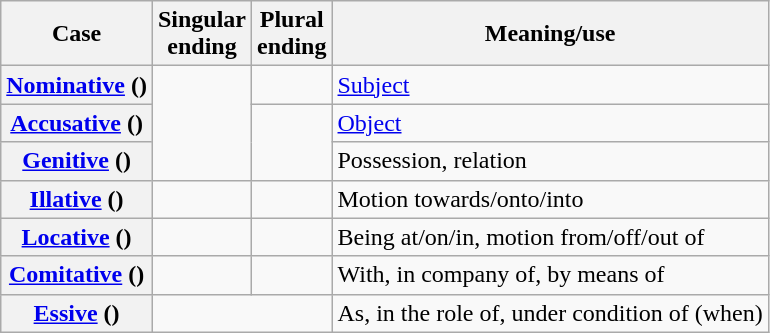<table class="wikitable">
<tr>
<th>Case</th>
<th>Singular<br>ending</th>
<th>Plural<br>ending</th>
<th>Meaning/use</th>
</tr>
<tr>
<th><a href='#'>Nominative</a> ()</th>
<td rowspan=3></td>
<td></td>
<td><a href='#'>Subject</a></td>
</tr>
<tr>
<th><a href='#'>Accusative</a> ()</th>
<td rowspan=2></td>
<td><a href='#'>Object</a></td>
</tr>
<tr>
<th><a href='#'>Genitive</a> ()</th>
<td>Possession, relation</td>
</tr>
<tr>
<th><a href='#'>Illative</a> ()</th>
<td></td>
<td></td>
<td>Motion towards/onto/into</td>
</tr>
<tr>
<th><a href='#'>Locative</a> ()</th>
<td></td>
<td></td>
<td>Being at/on/in, motion from/off/out of</td>
</tr>
<tr>
<th><a href='#'>Comitative</a> ()</th>
<td></td>
<td></td>
<td>With, in company of, by means of</td>
</tr>
<tr>
<th><a href='#'>Essive</a> ()</th>
<td colspan="2"></td>
<td>As, in the role of, under condition of (when)</td>
</tr>
</table>
